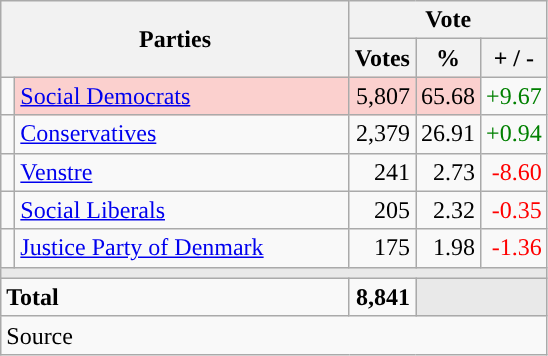<table class="wikitable" style="text-align:right;">
<tr>
<th style="text-align:centre;" rowspan="2" colspan="2" width="225">Parties</th>
<th colspan="3">Vote</th>
</tr>
<tr>
<th width="15">Votes</th>
<th width="15">%</th>
<th width="15">+ / -</th>
</tr>
<tr>
<td width="2" style="color:inherit;background:"></td>
<td bgcolor=#fbd0ce  align="left"><a href='#'>Social Democrats</a></td>
<td bgcolor=#fbd0ce>5,807</td>
<td bgcolor=#fbd0ce>65.68</td>
<td style=color:green;>+9.67</td>
</tr>
<tr>
<td width="2" style="color:inherit;background:"></td>
<td align="left"><a href='#'>Conservatives</a></td>
<td>2,379</td>
<td>26.91</td>
<td style=color:green;>+0.94</td>
</tr>
<tr>
<td width="2" style="color:inherit;background:"></td>
<td align="left"><a href='#'>Venstre</a></td>
<td>241</td>
<td>2.73</td>
<td style=color:red;>-8.60</td>
</tr>
<tr>
<td width="2" style="color:inherit;background:"></td>
<td align="left"><a href='#'>Social Liberals</a></td>
<td>205</td>
<td>2.32</td>
<td style=color:red;>-0.35</td>
</tr>
<tr>
<td width="2" style="color:inherit;background:"></td>
<td align="left"><a href='#'>Justice Party of Denmark</a></td>
<td>175</td>
<td>1.98</td>
<td style=color:red;>-1.36</td>
</tr>
<tr>
<td colspan="7" bgcolor="#E9E9E9"></td>
</tr>
<tr>
<td align="left" colspan="2"><strong>Total</strong></td>
<td><strong>8,841</strong></td>
<td bgcolor="#E9E9E9" colspan="2"></td>
</tr>
<tr>
<td align="left" colspan="6">Source</td>
</tr>
</table>
